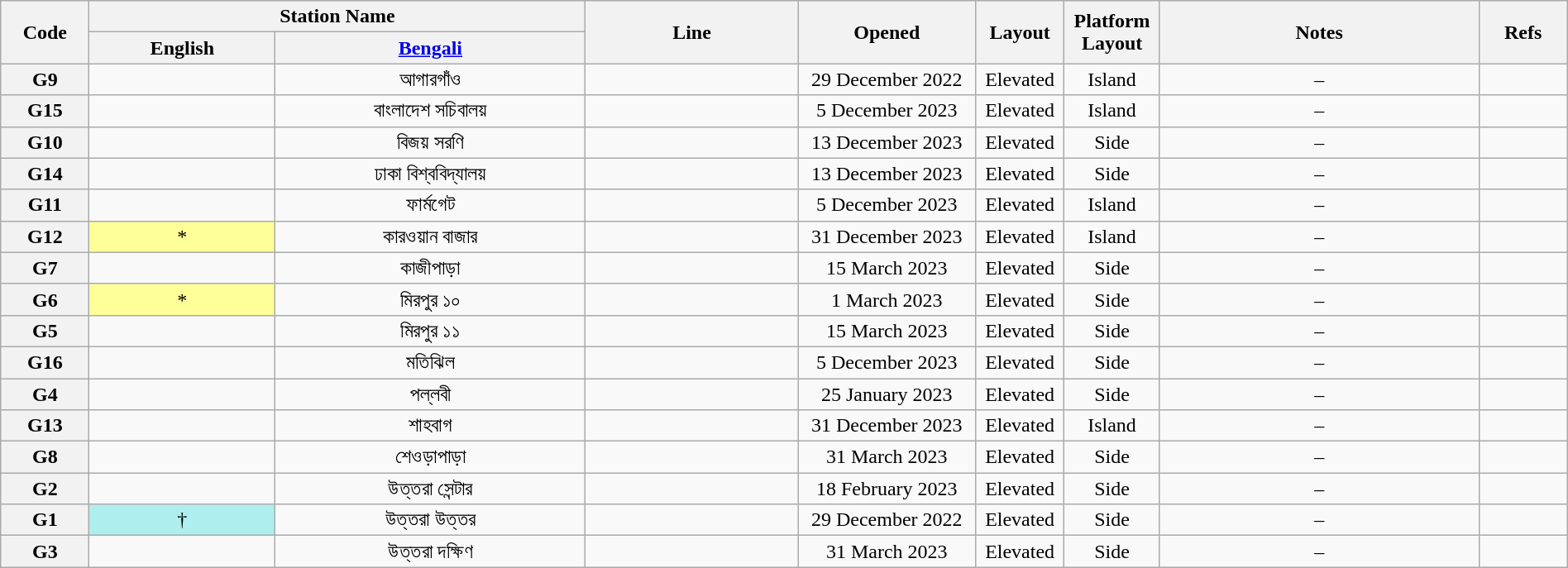<table class="wikitable sortable" width="100%" style="text-align: left;" style=font-size:95%; width="100%">
<tr>
<th rowspan="2" width="5%">Code</th>
<th colspan="2" width="28%">Station Name</th>
<th rowspan="2" width="12%">Line</th>
<th rowspan="2" width="10%">Opened</th>
<th rowspan="2" width="5%">Layout</th>
<th rowspan="2" width="5%">Platform Layout</th>
<th rowspan="2" width="18%">Notes</th>
<th rowspan="2" width="5%">Refs</th>
</tr>
<tr>
<th>English</th>
<th><a href='#'>Bengali</a></th>
</tr>
<tr>
<th>G9</th>
<td align="center"></td>
<td align="center">আগারগাঁও</td>
<td align="center"></td>
<td align="center">29 December 2022</td>
<td align="center">Elevated</td>
<td align="center">Island</td>
<td align="center">–</td>
<td></td>
</tr>
<tr>
<th>G15</th>
<td align="center"></td>
<td align="center">বাংলাদেশ সচিবালয়</td>
<td align="center"></td>
<td align="center">5 December 2023</td>
<td align="center">Elevated</td>
<td align="center">Island</td>
<td align="center">–</td>
<td></td>
</tr>
<tr>
<th>G10</th>
<td align="center"></td>
<td align="center">বিজয় সরণি</td>
<td align="center"></td>
<td align="center">13 December 2023</td>
<td align="center">Elevated</td>
<td align="center">Side</td>
<td align="center">–</td>
<td></td>
</tr>
<tr>
<th>G14</th>
<td align="center"></td>
<td align="center">ঢাকা বিশ্ববিদ্যালয়</td>
<td align="center"></td>
<td align="center">13 December 2023</td>
<td align="center">Elevated</td>
<td align="center">Side</td>
<td align="center">–</td>
<td></td>
</tr>
<tr>
<th>G11</th>
<td align="center"></td>
<td align="center">ফার্মগেট</td>
<td align="center"></td>
<td align="center">5 December 2023</td>
<td align="center">Elevated</td>
<td align="center">Island</td>
<td align="center">–</td>
<td></td>
</tr>
<tr>
<th>G12</th>
<td style="background-color:#FFFF99"  align="center"> *</td>
<td align="center">কারওয়ান বাজার</td>
<td align="center"></td>
<td align="center">31 December 2023</td>
<td align="center">Elevated</td>
<td align="center">Island</td>
<td align="center">–</td>
<td></td>
</tr>
<tr>
<th>G7</th>
<td align="center"></td>
<td align="center">কাজীপাড়া</td>
<td align="center"></td>
<td align="center">15 March 2023</td>
<td align="center">Elevated</td>
<td align="center">Side</td>
<td align="center">–</td>
<td></td>
</tr>
<tr>
<th>G6</th>
<td style="background-color:#FFFF99"  align="center"> *</td>
<td align="center">মিরপুর ১০</td>
<td align="center"></td>
<td align="center">1 March 2023</td>
<td align="center">Elevated</td>
<td align="center">Side</td>
<td align="center">–</td>
<td></td>
</tr>
<tr>
<th>G5</th>
<td align="center"></td>
<td align="center">মিরপুর ১১</td>
<td align="center"></td>
<td align="center">15 March 2023</td>
<td align="center">Elevated</td>
<td align="center">Side</td>
<td align="center">–</td>
<td></td>
</tr>
<tr>
<th>G16</th>
<td align="center"></td>
<td align="center">মতিঝিল</td>
<td align="center"></td>
<td align="center">5 December 2023</td>
<td align="center">Elevated</td>
<td align="center">Side</td>
<td align="center">–</td>
<td></td>
</tr>
<tr>
<th>G4</th>
<td align="center"></td>
<td align="center">পল্লবী</td>
<td align="center"></td>
<td align="center">25 January 2023</td>
<td align="center">Elevated</td>
<td align="center">Side</td>
<td align="center">–</td>
<td></td>
</tr>
<tr>
<th>G13</th>
<td align="center"></td>
<td align="center">শাহবাগ</td>
<td align="center"></td>
<td align="center">31 December 2023</td>
<td align="center">Elevated</td>
<td align="center">Island</td>
<td align="center">–</td>
<td></td>
</tr>
<tr>
<th>G8</th>
<td align="center"></td>
<td align="center">শেওড়াপাড়া</td>
<td align="center"></td>
<td align="center">31 March 2023</td>
<td align="center">Elevated</td>
<td align="center">Side</td>
<td align="center">–</td>
<td></td>
</tr>
<tr>
<th>G2</th>
<td align="center"></td>
<td align="center">উত্তরা সেন্টার</td>
<td align="center"></td>
<td align="center">18 February 2023</td>
<td align="center">Elevated</td>
<td align="center">Side</td>
<td align="center">–</td>
<td></td>
</tr>
<tr>
<th>G1</th>
<td style="background-color:#AFEEEE"  align="center"> †</td>
<td align="center">উত্তরা উত্তর</td>
<td align="center"></td>
<td align="center">29 December 2022</td>
<td align="center">Elevated</td>
<td align="center">Side</td>
<td align="center">–</td>
<td></td>
</tr>
<tr>
<th>G3</th>
<td align="center"></td>
<td align="center">উত্তরা দক্ষিণ</td>
<td align="center"></td>
<td align="center">31 March 2023</td>
<td align="center">Elevated</td>
<td align="center">Side</td>
<td align="center">–</td>
<td></td>
</tr>
</table>
